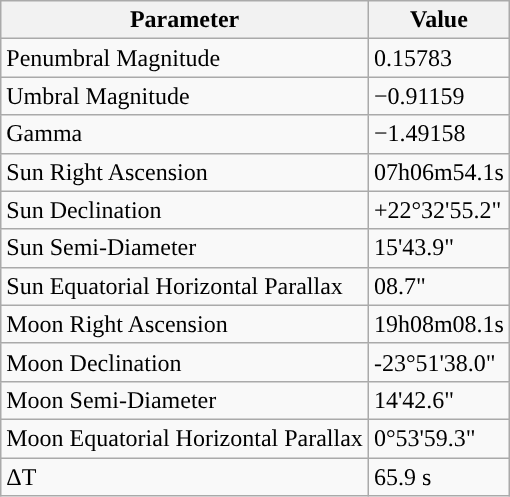<table class="wikitable">
<tr>
<th>Parameter</th>
<th>Value</th>
</tr>
<tr>
<td>Penumbral Magnitude</td>
<td>0.15783</td>
</tr>
<tr>
<td>Umbral Magnitude</td>
<td>−0.91159</td>
</tr>
<tr>
<td>Gamma</td>
<td>−1.49158</td>
</tr>
<tr>
<td>Sun Right Ascension</td>
<td>07h06m54.1s</td>
</tr>
<tr>
<td>Sun Declination</td>
<td>+22°32'55.2"</td>
</tr>
<tr>
<td>Sun Semi-Diameter</td>
<td>15'43.9"</td>
</tr>
<tr>
<td>Sun Equatorial Horizontal Parallax</td>
<td>08.7"</td>
</tr>
<tr>
<td>Moon Right Ascension</td>
<td>19h08m08.1s</td>
</tr>
<tr>
<td>Moon Declination</td>
<td>-23°51'38.0"</td>
</tr>
<tr>
<td>Moon Semi-Diameter</td>
<td>14'42.6"</td>
</tr>
<tr>
<td>Moon Equatorial Horizontal Parallax</td>
<td>0°53'59.3"</td>
</tr>
<tr>
<td>ΔT</td>
<td>65.9 s</td>
</tr>
</table>
